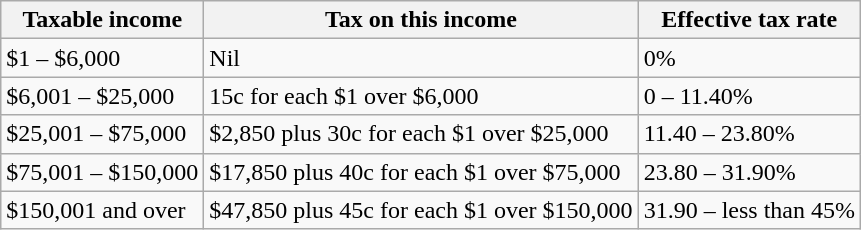<table class="wikitable">
<tr>
<th>Taxable income</th>
<th>Tax on this income</th>
<th>Effective tax rate</th>
</tr>
<tr>
<td>$1 – $6,000</td>
<td>Nil</td>
<td>0%</td>
</tr>
<tr>
<td>$6,001 – $25,000</td>
<td>15c for each $1 over $6,000</td>
<td>0 – 11.40%</td>
</tr>
<tr>
<td>$25,001 – $75,000</td>
<td>$2,850 plus 30c for each $1 over $25,000</td>
<td>11.40 – 23.80%</td>
</tr>
<tr>
<td>$75,001 – $150,000</td>
<td>$17,850 plus 40c for each $1 over $75,000</td>
<td>23.80 – 31.90%</td>
</tr>
<tr>
<td>$150,001 and over</td>
<td>$47,850 plus 45c for each $1 over $150,000</td>
<td>31.90 – less than 45%</td>
</tr>
</table>
